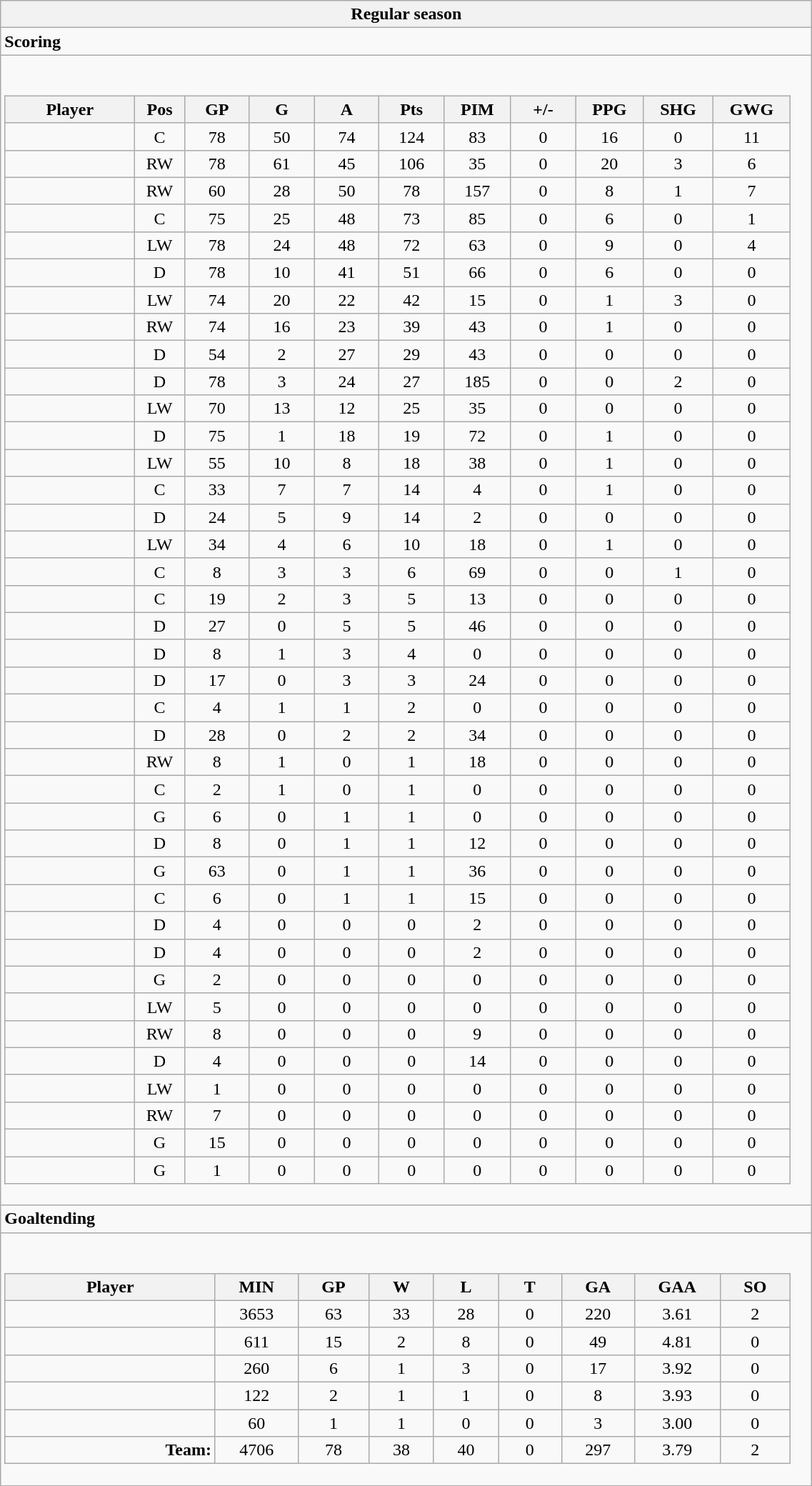<table class="wikitable collapsible" width="60%" border="1">
<tr>
<th>Regular season</th>
</tr>
<tr>
<td class="tocccolors"><strong>Scoring</strong></td>
</tr>
<tr>
<td><br><table class="wikitable sortable">
<tr ALIGN="center">
<th bgcolor="#DDDDFF" width="10%">Player</th>
<th bgcolor="#DDDDFF" width="3%" title="Position">Pos</th>
<th bgcolor="#DDDDFF" width="5%" title="Games played">GP</th>
<th bgcolor="#DDDDFF" width="5%" title="Goals">G</th>
<th bgcolor="#DDDDFF" width="5%" title="Assists">A</th>
<th bgcolor="#DDDDFF" width="5%" title="Points">Pts</th>
<th bgcolor="#DDDDFF" width="5%" title="Penalties in Minutes">PIM</th>
<th bgcolor="#DDDDFF" width="5%" title="Plus/minus">+/-</th>
<th bgcolor="#DDDDFF" width="5%" title="Power play goals">PPG</th>
<th bgcolor="#DDDDFF" width="5%" title="Short-handed goals">SHG</th>
<th bgcolor="#DDDDFF" width="5%" title="Game-winning goals">GWG</th>
</tr>
<tr align="center">
<td align="right"></td>
<td>C</td>
<td>78</td>
<td>50</td>
<td>74</td>
<td>124</td>
<td>83</td>
<td>0</td>
<td>16</td>
<td>0</td>
<td>11</td>
</tr>
<tr align="center">
<td align="right"></td>
<td>RW</td>
<td>78</td>
<td>61</td>
<td>45</td>
<td>106</td>
<td>35</td>
<td>0</td>
<td>20</td>
<td>3</td>
<td>6</td>
</tr>
<tr align="center">
<td align="right"></td>
<td>RW</td>
<td>60</td>
<td>28</td>
<td>50</td>
<td>78</td>
<td>157</td>
<td>0</td>
<td>8</td>
<td>1</td>
<td>7</td>
</tr>
<tr align="center">
<td align="right"></td>
<td>C</td>
<td>75</td>
<td>25</td>
<td>48</td>
<td>73</td>
<td>85</td>
<td>0</td>
<td>6</td>
<td>0</td>
<td>1</td>
</tr>
<tr align="center">
<td align="right"></td>
<td>LW</td>
<td>78</td>
<td>24</td>
<td>48</td>
<td>72</td>
<td>63</td>
<td>0</td>
<td>9</td>
<td>0</td>
<td>4</td>
</tr>
<tr align="center">
<td align="right"></td>
<td>D</td>
<td>78</td>
<td>10</td>
<td>41</td>
<td>51</td>
<td>66</td>
<td>0</td>
<td>6</td>
<td>0</td>
<td>0</td>
</tr>
<tr align="center">
<td align="right"></td>
<td>LW</td>
<td>74</td>
<td>20</td>
<td>22</td>
<td>42</td>
<td>15</td>
<td>0</td>
<td>1</td>
<td>3</td>
<td>0</td>
</tr>
<tr align="center">
<td align="right"></td>
<td>RW</td>
<td>74</td>
<td>16</td>
<td>23</td>
<td>39</td>
<td>43</td>
<td>0</td>
<td>1</td>
<td>0</td>
<td>0</td>
</tr>
<tr align="center">
<td align="right"></td>
<td>D</td>
<td>54</td>
<td>2</td>
<td>27</td>
<td>29</td>
<td>43</td>
<td>0</td>
<td>0</td>
<td>0</td>
<td>0</td>
</tr>
<tr align="center">
<td align="right"></td>
<td>D</td>
<td>78</td>
<td>3</td>
<td>24</td>
<td>27</td>
<td>185</td>
<td>0</td>
<td>0</td>
<td>2</td>
<td>0</td>
</tr>
<tr align="center">
<td align="right"></td>
<td>LW</td>
<td>70</td>
<td>13</td>
<td>12</td>
<td>25</td>
<td>35</td>
<td>0</td>
<td>0</td>
<td>0</td>
<td>0</td>
</tr>
<tr align="center">
<td align="right"></td>
<td>D</td>
<td>75</td>
<td>1</td>
<td>18</td>
<td>19</td>
<td>72</td>
<td>0</td>
<td>1</td>
<td>0</td>
<td>0</td>
</tr>
<tr align="center">
<td align="right"></td>
<td>LW</td>
<td>55</td>
<td>10</td>
<td>8</td>
<td>18</td>
<td>38</td>
<td>0</td>
<td>1</td>
<td>0</td>
<td>0</td>
</tr>
<tr align="center">
<td align="right"></td>
<td>C</td>
<td>33</td>
<td>7</td>
<td>7</td>
<td>14</td>
<td>4</td>
<td>0</td>
<td>1</td>
<td>0</td>
<td>0</td>
</tr>
<tr align="center">
<td align="right"></td>
<td>D</td>
<td>24</td>
<td>5</td>
<td>9</td>
<td>14</td>
<td>2</td>
<td>0</td>
<td>0</td>
<td>0</td>
<td>0</td>
</tr>
<tr align="center">
<td align="right"></td>
<td>LW</td>
<td>34</td>
<td>4</td>
<td>6</td>
<td>10</td>
<td>18</td>
<td>0</td>
<td>1</td>
<td>0</td>
<td>0</td>
</tr>
<tr align="center">
<td align="right"></td>
<td>C</td>
<td>8</td>
<td>3</td>
<td>3</td>
<td>6</td>
<td>69</td>
<td>0</td>
<td>0</td>
<td>1</td>
<td>0</td>
</tr>
<tr align="center">
<td align="right"></td>
<td>C</td>
<td>19</td>
<td>2</td>
<td>3</td>
<td>5</td>
<td>13</td>
<td>0</td>
<td>0</td>
<td>0</td>
<td>0</td>
</tr>
<tr align="center">
<td align="right"></td>
<td>D</td>
<td>27</td>
<td>0</td>
<td>5</td>
<td>5</td>
<td>46</td>
<td>0</td>
<td>0</td>
<td>0</td>
<td>0</td>
</tr>
<tr align="center">
<td align="right"></td>
<td>D</td>
<td>8</td>
<td>1</td>
<td>3</td>
<td>4</td>
<td>0</td>
<td>0</td>
<td>0</td>
<td>0</td>
<td>0</td>
</tr>
<tr align="center">
<td align="right"></td>
<td>D</td>
<td>17</td>
<td>0</td>
<td>3</td>
<td>3</td>
<td>24</td>
<td>0</td>
<td>0</td>
<td>0</td>
<td>0</td>
</tr>
<tr align="center">
<td align="right"></td>
<td>C</td>
<td>4</td>
<td>1</td>
<td>1</td>
<td>2</td>
<td>0</td>
<td>0</td>
<td>0</td>
<td>0</td>
<td>0</td>
</tr>
<tr align="center">
<td align="right"></td>
<td>D</td>
<td>28</td>
<td>0</td>
<td>2</td>
<td>2</td>
<td>34</td>
<td>0</td>
<td>0</td>
<td>0</td>
<td>0</td>
</tr>
<tr align="center">
<td align="right"></td>
<td>RW</td>
<td>8</td>
<td>1</td>
<td>0</td>
<td>1</td>
<td>18</td>
<td>0</td>
<td>0</td>
<td>0</td>
<td>0</td>
</tr>
<tr align="center">
<td align="right"></td>
<td>C</td>
<td>2</td>
<td>1</td>
<td>0</td>
<td>1</td>
<td>0</td>
<td>0</td>
<td>0</td>
<td>0</td>
<td>0</td>
</tr>
<tr align="center">
<td align="right"></td>
<td>G</td>
<td>6</td>
<td>0</td>
<td>1</td>
<td>1</td>
<td>0</td>
<td>0</td>
<td>0</td>
<td>0</td>
<td>0</td>
</tr>
<tr align="center">
<td align="right"></td>
<td>D</td>
<td>8</td>
<td>0</td>
<td>1</td>
<td>1</td>
<td>12</td>
<td>0</td>
<td>0</td>
<td>0</td>
<td>0</td>
</tr>
<tr align="center">
<td align="right"></td>
<td>G</td>
<td>63</td>
<td>0</td>
<td>1</td>
<td>1</td>
<td>36</td>
<td>0</td>
<td>0</td>
<td>0</td>
<td>0</td>
</tr>
<tr align="center">
<td align="right"></td>
<td>C</td>
<td>6</td>
<td>0</td>
<td>1</td>
<td>1</td>
<td>15</td>
<td>0</td>
<td>0</td>
<td>0</td>
<td>0</td>
</tr>
<tr align="center">
<td align="right"></td>
<td>D</td>
<td>4</td>
<td>0</td>
<td>0</td>
<td>0</td>
<td>2</td>
<td>0</td>
<td>0</td>
<td>0</td>
<td>0</td>
</tr>
<tr align="center">
<td align="right"></td>
<td>D</td>
<td>4</td>
<td>0</td>
<td>0</td>
<td>0</td>
<td>2</td>
<td>0</td>
<td>0</td>
<td>0</td>
<td>0</td>
</tr>
<tr align="center">
<td align="right"></td>
<td>G</td>
<td>2</td>
<td>0</td>
<td>0</td>
<td>0</td>
<td>0</td>
<td>0</td>
<td>0</td>
<td>0</td>
<td>0</td>
</tr>
<tr align="center">
<td align="right"></td>
<td>LW</td>
<td>5</td>
<td>0</td>
<td>0</td>
<td>0</td>
<td>0</td>
<td>0</td>
<td>0</td>
<td>0</td>
<td>0</td>
</tr>
<tr align="center">
<td align="right"></td>
<td>RW</td>
<td>8</td>
<td>0</td>
<td>0</td>
<td>0</td>
<td>9</td>
<td>0</td>
<td>0</td>
<td>0</td>
<td>0</td>
</tr>
<tr align="center">
<td align="right"></td>
<td>D</td>
<td>4</td>
<td>0</td>
<td>0</td>
<td>0</td>
<td>14</td>
<td>0</td>
<td>0</td>
<td>0</td>
<td>0</td>
</tr>
<tr align="center">
<td align="right"></td>
<td>LW</td>
<td>1</td>
<td>0</td>
<td>0</td>
<td>0</td>
<td>0</td>
<td>0</td>
<td>0</td>
<td>0</td>
<td>0</td>
</tr>
<tr align="center">
<td align="right"></td>
<td>RW</td>
<td>7</td>
<td>0</td>
<td>0</td>
<td>0</td>
<td>0</td>
<td>0</td>
<td>0</td>
<td>0</td>
<td>0</td>
</tr>
<tr align="center">
<td align="right"></td>
<td>G</td>
<td>15</td>
<td>0</td>
<td>0</td>
<td>0</td>
<td>0</td>
<td>0</td>
<td>0</td>
<td>0</td>
<td>0</td>
</tr>
<tr align="center">
<td align="right"></td>
<td>G</td>
<td>1</td>
<td>0</td>
<td>0</td>
<td>0</td>
<td>0</td>
<td>0</td>
<td>0</td>
<td>0</td>
<td>0</td>
</tr>
</table>
</td>
</tr>
<tr>
<td class="toccolors"><strong>Goaltending</strong></td>
</tr>
<tr>
<td><br><table class="wikitable sortable">
<tr>
<th bgcolor="#DDDDFF" width="10%">Player</th>
<th width="3%" bgcolor="#DDDDFF" title="Minutes played">MIN</th>
<th width="3%" bgcolor="#DDDDFF" title="Games played in">GP</th>
<th width="3%" bgcolor="#DDDDFF" title="Wins">W</th>
<th width="3%" bgcolor="#DDDDFF"title="Losses">L</th>
<th width="3%" bgcolor="#DDDDFF" title="Ties">T</th>
<th width="3%" bgcolor="#DDDDFF" title="Goals against">GA</th>
<th width="3%" bgcolor="#DDDDFF" title="Goals against average">GAA</th>
<th width="3%" bgcolor="#DDDDFF"title="Shut-outs">SO</th>
</tr>
<tr align="center">
<td align="right"></td>
<td>3653</td>
<td>63</td>
<td>33</td>
<td>28</td>
<td>0</td>
<td>220</td>
<td>3.61</td>
<td>2</td>
</tr>
<tr align="center">
<td align="right"></td>
<td>611</td>
<td>15</td>
<td>2</td>
<td>8</td>
<td>0</td>
<td>49</td>
<td>4.81</td>
<td>0</td>
</tr>
<tr align="center">
<td align="right"></td>
<td>260</td>
<td>6</td>
<td>1</td>
<td>3</td>
<td>0</td>
<td>17</td>
<td>3.92</td>
<td>0</td>
</tr>
<tr align="center">
<td align="right"></td>
<td>122</td>
<td>2</td>
<td>1</td>
<td>1</td>
<td>0</td>
<td>8</td>
<td>3.93</td>
<td>0</td>
</tr>
<tr align="center">
<td align="right"></td>
<td>60</td>
<td>1</td>
<td>1</td>
<td>0</td>
<td>0</td>
<td>3</td>
<td>3.00</td>
<td>0</td>
</tr>
<tr align="center">
<td align="right"><strong>Team:</strong></td>
<td>4706</td>
<td>78</td>
<td>38</td>
<td>40</td>
<td>0</td>
<td>297</td>
<td>3.79</td>
<td>2</td>
</tr>
</table>
</td>
</tr>
<tr>
</tr>
</table>
